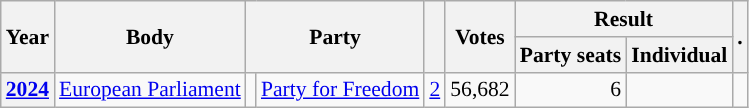<table class="wikitable plainrowheaders sortable" border=2 cellpadding=4 cellspacing=0 style="border: 1px #aaa solid; font-size: 90%; text-align:center;">
<tr>
<th scope="col" rowspan=2>Year</th>
<th scope="col" rowspan=2>Body</th>
<th scope="col" colspan=2 rowspan=2>Party</th>
<th scope="col" rowspan=2></th>
<th scope="col" rowspan=2>Votes</th>
<th scope="colgroup" colspan=2>Result</th>
<th scope="col" rowspan=2>.</th>
</tr>
<tr>
<th scope="col">Party seats</th>
<th scope="col">Individual</th>
</tr>
<tr>
<th scope="row"><a href='#'>2024</a></th>
<td><a href='#'>European Parliament</a></td>
<td style="background-color:"></td>
<td><a href='#'>Party for Freedom</a></td>
<td style=text-align:right><a href='#'>2</a></td>
<td style=text-align:right>56,682</td>
<td style=text-align:right>6</td>
<td></td>
<td></td>
</tr>
</table>
